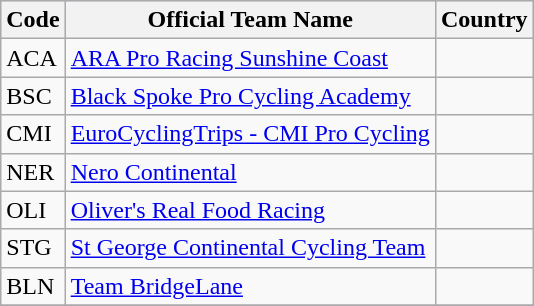<table class="wikitable sortable">
<tr style="background:#ccf;">
<th>Code</th>
<th>Official Team Name</th>
<th>Country</th>
</tr>
<tr>
<td>ACA</td>
<td><a href='#'>ARA Pro Racing Sunshine Coast</a></td>
<td></td>
</tr>
<tr>
<td>BSC</td>
<td><a href='#'>Black Spoke Pro Cycling Academy</a></td>
<td></td>
</tr>
<tr>
<td>CMI</td>
<td><a href='#'>EuroCyclingTrips - CMI Pro Cycling</a></td>
<td></td>
</tr>
<tr>
<td>NER</td>
<td><a href='#'>Nero Continental</a></td>
<td></td>
</tr>
<tr>
<td>OLI</td>
<td><a href='#'>Oliver's Real Food Racing</a></td>
<td></td>
</tr>
<tr>
<td>STG</td>
<td><a href='#'>St George Continental Cycling Team</a></td>
<td></td>
</tr>
<tr>
<td>BLN</td>
<td><a href='#'>Team BridgeLane</a></td>
<td></td>
</tr>
<tr>
</tr>
</table>
